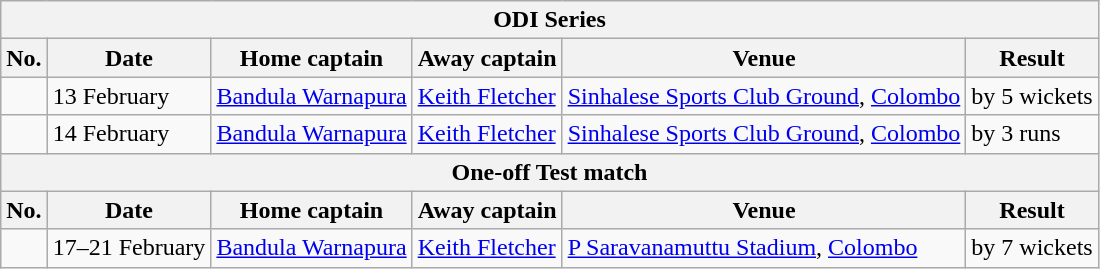<table class="wikitable">
<tr>
<th colspan="9">ODI Series</th>
</tr>
<tr>
<th>No.</th>
<th>Date</th>
<th>Home captain</th>
<th>Away captain</th>
<th>Venue</th>
<th>Result</th>
</tr>
<tr>
<td></td>
<td>13 February</td>
<td><a href='#'>Bandula Warnapura</a></td>
<td><a href='#'>Keith Fletcher</a></td>
<td><a href='#'>Sinhalese Sports Club Ground</a>, <a href='#'>Colombo</a></td>
<td> by 5 wickets</td>
</tr>
<tr>
<td></td>
<td>14 February</td>
<td><a href='#'>Bandula Warnapura</a></td>
<td><a href='#'>Keith Fletcher</a></td>
<td><a href='#'>Sinhalese Sports Club Ground</a>, <a href='#'>Colombo</a></td>
<td> by 3 runs</td>
</tr>
<tr>
<th colspan="9">One-off Test match</th>
</tr>
<tr>
<th>No.</th>
<th>Date</th>
<th>Home captain</th>
<th>Away captain</th>
<th>Venue</th>
<th>Result</th>
</tr>
<tr>
<td></td>
<td>17–21 February</td>
<td><a href='#'>Bandula Warnapura</a></td>
<td><a href='#'>Keith Fletcher</a></td>
<td><a href='#'>P Saravanamuttu Stadium</a>, <a href='#'>Colombo</a></td>
<td> by 7 wickets</td>
</tr>
</table>
